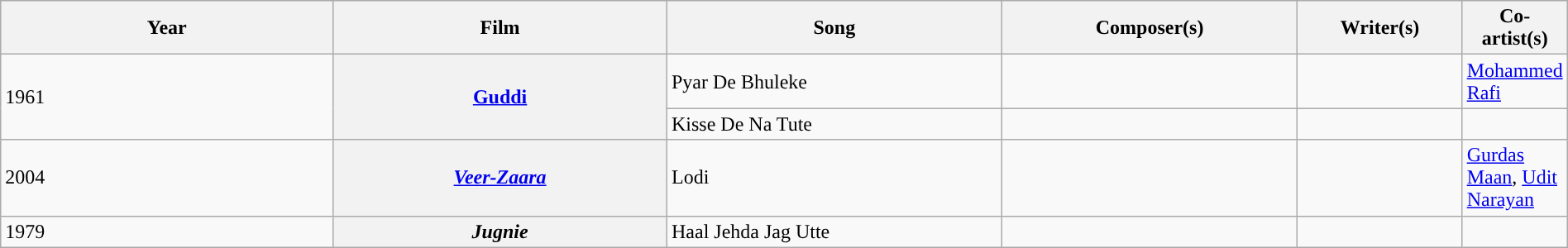<table class="wikitable plainrowheaders" style="width:100%; textcolor:#000">
<tr style="background:#b0e0e66;">
<th scope="col" style="width:23%;"><strong>Year</strong></th>
<th scope="col" style="width:23%;"><strong>Film</strong></th>
<th scope="col" style="width:23%;"><strong>Song</strong></th>
<th scope="col" style="width:20%;"><strong>Composer(s)</strong></th>
<th scope="col" style="width:16%;"><strong>Writer(s)</strong></th>
<th scope="col" style="width:18%;"><strong>Co-artist(s)</strong></th>
</tr>
<tr>
<td rowspan=2>1961</td>
<th Rowspan=2><a href='#'>Guddi</a></th>
<td>Pyar De Bhuleke</td>
<td></td>
<td></td>
<td><a href='#'>Mohammed Rafi</a></td>
</tr>
<tr>
<td>Kisse De Na Tute</td>
<td></td>
<td></td>
<td></td>
</tr>
<tr>
<td>2004</td>
<th><em><a href='#'>Veer-Zaara</a></em></th>
<td>Lodi</td>
<td></td>
<td></td>
<td><a href='#'>Gurdas Maan</a>, <a href='#'>Udit Narayan</a></td>
</tr>
<tr>
<td>1979</td>
<th><em>Jugnie</em></th>
<td>Haal Jehda Jag Utte</td>
<td></td>
<td></td>
<td></td>
</tr>
</table>
